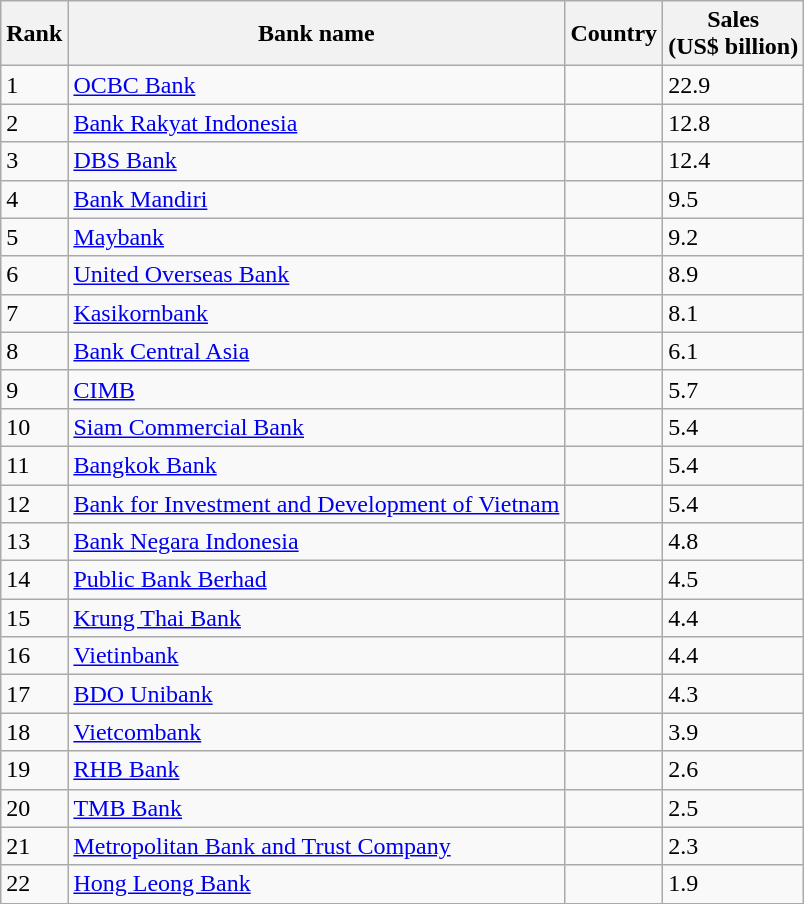<table class="wikitable sortable">
<tr>
<th data-sort-type="number">Rank</th>
<th>Bank name</th>
<th>Country</th>
<th>Sales<br>(US$ billion)</th>
</tr>
<tr>
<td>1</td>
<td><a href='#'>OCBC Bank</a></td>
<td></td>
<td>22.9</td>
</tr>
<tr>
<td>2</td>
<td><a href='#'>Bank Rakyat Indonesia</a></td>
<td></td>
<td>12.8</td>
</tr>
<tr>
<td>3</td>
<td><a href='#'>DBS Bank</a></td>
<td></td>
<td>12.4</td>
</tr>
<tr>
<td>4</td>
<td><a href='#'>Bank Mandiri</a></td>
<td></td>
<td>9.5</td>
</tr>
<tr>
<td>5</td>
<td><a href='#'>Maybank</a></td>
<td></td>
<td>9.2</td>
</tr>
<tr>
<td>6</td>
<td><a href='#'>United Overseas Bank</a></td>
<td></td>
<td>8.9</td>
</tr>
<tr>
<td>7</td>
<td><a href='#'>Kasikornbank</a></td>
<td></td>
<td>8.1</td>
</tr>
<tr>
<td>8</td>
<td><a href='#'>Bank Central Asia</a></td>
<td></td>
<td>6.1</td>
</tr>
<tr>
<td>9</td>
<td><a href='#'>CIMB</a></td>
<td></td>
<td>5.7</td>
</tr>
<tr>
<td>10</td>
<td><a href='#'>Siam Commercial Bank</a></td>
<td></td>
<td>5.4</td>
</tr>
<tr>
<td>11</td>
<td><a href='#'>Bangkok Bank</a></td>
<td></td>
<td>5.4</td>
</tr>
<tr>
<td>12</td>
<td><a href='#'>Bank for Investment and Development of Vietnam</a></td>
<td></td>
<td>5.4</td>
</tr>
<tr>
<td>13</td>
<td><a href='#'>Bank Negara Indonesia</a></td>
<td></td>
<td>4.8</td>
</tr>
<tr>
<td>14</td>
<td><a href='#'>Public Bank Berhad</a></td>
<td></td>
<td>4.5</td>
</tr>
<tr>
<td>15</td>
<td><a href='#'>Krung Thai Bank</a></td>
<td></td>
<td>4.4</td>
</tr>
<tr>
<td>16</td>
<td><a href='#'>Vietinbank</a></td>
<td></td>
<td>4.4</td>
</tr>
<tr>
<td>17</td>
<td><a href='#'>BDO Unibank</a></td>
<td></td>
<td>4.3</td>
</tr>
<tr>
<td>18</td>
<td><a href='#'>Vietcombank</a></td>
<td></td>
<td>3.9</td>
</tr>
<tr>
<td>19</td>
<td><a href='#'>RHB Bank</a></td>
<td></td>
<td>2.6</td>
</tr>
<tr>
<td>20</td>
<td><a href='#'>TMB Bank</a></td>
<td></td>
<td>2.5</td>
</tr>
<tr>
<td>21</td>
<td><a href='#'>Metropolitan Bank and Trust Company</a></td>
<td></td>
<td>2.3</td>
</tr>
<tr>
<td>22</td>
<td><a href='#'>Hong Leong Bank</a></td>
<td></td>
<td>1.9</td>
</tr>
<tr>
</tr>
</table>
